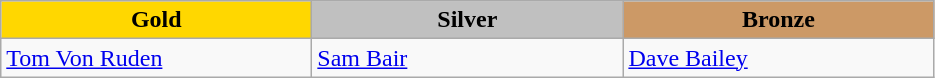<table class="wikitable" style="text-align:left">
<tr align="center">
<td width=200 bgcolor=gold><strong>Gold</strong></td>
<td width=200 bgcolor=silver><strong>Silver</strong></td>
<td width=200 bgcolor=CC9966><strong>Bronze</strong></td>
</tr>
<tr>
<td><a href='#'>Tom Von Ruden</a><br><em></em></td>
<td><a href='#'>Sam Bair</a><br><em></em></td>
<td><a href='#'>Dave Bailey</a><br><em></em></td>
</tr>
</table>
